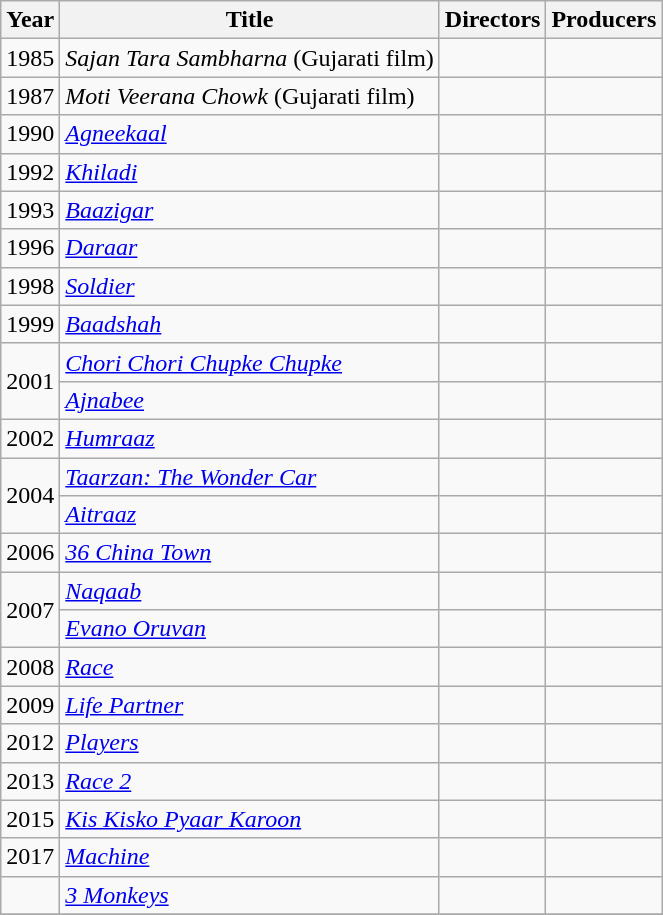<table class="wikitable">
<tr>
<th>Year</th>
<th>Title</th>
<th>Directors</th>
<th>Producers</th>
</tr>
<tr>
<td>1985</td>
<td><em>Sajan Tara Sambharna</em> (Gujarati film)</td>
<td></td>
<td></td>
</tr>
<tr>
<td>1987</td>
<td><em>Moti Veerana Chowk</em> (Gujarati film)</td>
<td></td>
<td></td>
</tr>
<tr>
<td>1990</td>
<td><em><a href='#'>Agneekaal</a></em></td>
<td></td>
<td></td>
</tr>
<tr>
<td>1992</td>
<td><em><a href='#'>Khiladi</a></em></td>
<td></td>
<td></td>
</tr>
<tr>
<td>1993</td>
<td><em><a href='#'>Baazigar</a></em></td>
<td></td>
<td></td>
</tr>
<tr>
<td>1996</td>
<td><em><a href='#'>Daraar</a></em></td>
<td></td>
<td></td>
</tr>
<tr>
<td>1998</td>
<td><em><a href='#'>Soldier</a></em></td>
<td></td>
<td></td>
</tr>
<tr>
<td>1999</td>
<td><em><a href='#'>Baadshah</a></em></td>
<td></td>
<td></td>
</tr>
<tr>
<td rowspan="2">2001</td>
<td><em><a href='#'>Chori Chori Chupke Chupke</a></em></td>
<td></td>
<td></td>
</tr>
<tr>
<td><em><a href='#'>Ajnabee</a></em></td>
<td></td>
<td></td>
</tr>
<tr>
<td>2002</td>
<td><em><a href='#'>Humraaz</a></em></td>
<td></td>
<td></td>
</tr>
<tr>
<td rowspan="2">2004</td>
<td><em><a href='#'>Taarzan: The Wonder Car</a></em></td>
<td></td>
<td></td>
</tr>
<tr>
<td><em><a href='#'>Aitraaz</a></em></td>
<td></td>
<td></td>
</tr>
<tr>
<td>2006</td>
<td><em><a href='#'>36 China Town</a></em></td>
<td></td>
<td></td>
</tr>
<tr>
<td rowspan="2">2007</td>
<td><em><a href='#'>Naqaab</a></em></td>
<td></td>
<td></td>
</tr>
<tr>
<td><em><a href='#'>Evano Oruvan</a></em></td>
<td></td>
<td></td>
</tr>
<tr>
<td>2008</td>
<td><em><a href='#'>Race</a></em></td>
<td></td>
<td></td>
</tr>
<tr>
<td>2009</td>
<td><em><a href='#'>Life Partner</a></em></td>
<td></td>
<td></td>
</tr>
<tr>
<td>2012</td>
<td><em><a href='#'>Players</a></em></td>
<td></td>
<td></td>
</tr>
<tr>
<td>2013</td>
<td><em><a href='#'>Race 2</a></em></td>
<td></td>
<td></td>
</tr>
<tr>
<td>2015</td>
<td><em><a href='#'>Kis Kisko Pyaar Karoon</a></em></td>
<td></td>
<td></td>
</tr>
<tr>
<td>2017</td>
<td><em><a href='#'>Machine</a></em></td>
<td></td>
<td></td>
</tr>
<tr>
<td></td>
<td><em><a href='#'>3 Monkeys</a></em> </td>
<td></td>
<td></td>
</tr>
<tr>
</tr>
</table>
